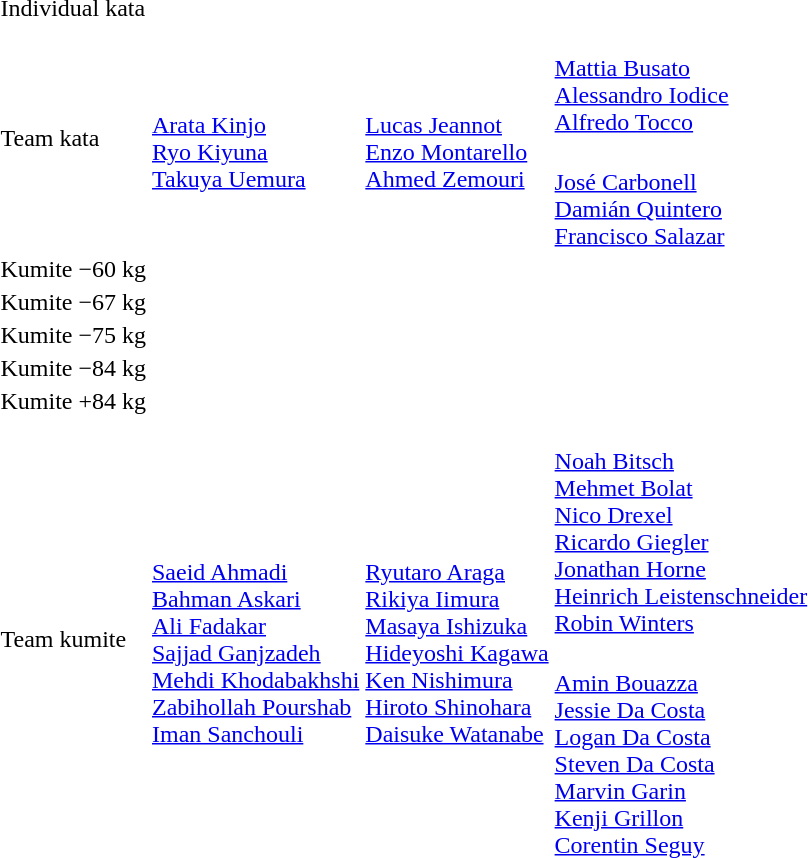<table>
<tr>
<td rowspan=2>Individual kata</td>
<td rowspan=2></td>
<td rowspan=2></td>
<td></td>
</tr>
<tr>
<td></td>
</tr>
<tr>
<td rowspan=2>Team kata</td>
<td rowspan=2><br><a href='#'>Arata Kinjo</a><br><a href='#'>Ryo Kiyuna</a><br><a href='#'>Takuya Uemura</a></td>
<td rowspan=2><br><a href='#'>Lucas Jeannot</a><br><a href='#'>Enzo Montarello</a><br><a href='#'>Ahmed Zemouri</a></td>
<td><br><a href='#'>Mattia Busato</a><br><a href='#'>Alessandro Iodice</a><br><a href='#'>Alfredo Tocco</a></td>
</tr>
<tr>
<td><br><a href='#'>José Carbonell</a><br><a href='#'>Damián Quintero</a><br><a href='#'>Francisco Salazar</a></td>
</tr>
<tr>
<td rowspan=2>Kumite −60 kg</td>
<td rowspan=2></td>
<td rowspan=2></td>
<td></td>
</tr>
<tr>
<td></td>
</tr>
<tr>
<td rowspan=2>Kumite −67 kg</td>
<td rowspan=2></td>
<td rowspan=2></td>
<td></td>
</tr>
<tr>
<td></td>
</tr>
<tr>
<td rowspan=2>Kumite −75 kg</td>
<td rowspan=2></td>
<td rowspan=2></td>
<td></td>
</tr>
<tr>
<td></td>
</tr>
<tr>
<td rowspan=2>Kumite −84 kg</td>
<td rowspan=2></td>
<td rowspan=2></td>
<td></td>
</tr>
<tr>
<td></td>
</tr>
<tr>
<td rowspan=2>Kumite +84 kg</td>
<td rowspan=2></td>
<td rowspan=2></td>
<td></td>
</tr>
<tr>
<td></td>
</tr>
<tr>
<td rowspan=2>Team kumite</td>
<td rowspan=2><br><a href='#'>Saeid Ahmadi</a><br><a href='#'>Bahman Askari</a><br><a href='#'>Ali Fadakar</a><br><a href='#'>Sajjad Ganjzadeh</a><br><a href='#'>Mehdi Khodabakhshi</a><br><a href='#'>Zabihollah Pourshab</a><br><a href='#'>Iman Sanchouli</a></td>
<td rowspan=2><br><a href='#'>Ryutaro Araga</a><br><a href='#'>Rikiya Iimura</a><br><a href='#'>Masaya Ishizuka</a><br><a href='#'>Hideyoshi Kagawa</a><br><a href='#'>Ken Nishimura</a><br><a href='#'>Hiroto Shinohara</a><br><a href='#'>Daisuke Watanabe</a></td>
<td><br><a href='#'>Noah Bitsch</a><br><a href='#'>Mehmet Bolat</a><br><a href='#'>Nico Drexel</a><br><a href='#'>Ricardo Giegler</a><br><a href='#'>Jonathan Horne</a><br><a href='#'>Heinrich Leistenschneider</a><br><a href='#'>Robin Winters</a></td>
</tr>
<tr>
<td><br><a href='#'>Amin Bouazza</a><br><a href='#'>Jessie Da Costa</a><br><a href='#'>Logan Da Costa</a><br><a href='#'>Steven Da Costa</a><br><a href='#'>Marvin Garin</a><br><a href='#'>Kenji Grillon</a><br><a href='#'>Corentin Seguy</a></td>
</tr>
</table>
